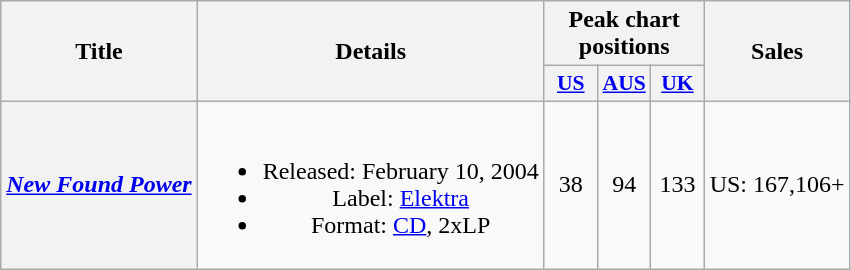<table class="wikitable plainrowheaders" style="text-align:center;" border="1">
<tr>
<th rowspan="2">Title</th>
<th rowspan="2">Details</th>
<th colspan="3">Peak chart positions</th>
<th rowspan="2">Sales</th>
</tr>
<tr>
<th scope="col" style="width:2em;font-size:90%;"><a href='#'>US</a><br></th>
<th scope="col" style="width:2em;font-size:90%;"><a href='#'>AUS</a><br></th>
<th scope="col" style="width:2em;font-size:90%;"><a href='#'>UK</a><br></th>
</tr>
<tr>
<th scope="row"><em><a href='#'>New Found Power</a></em></th>
<td><br><ul><li>Released: February 10, 2004</li><li>Label: <a href='#'>Elektra</a></li><li>Format: <a href='#'>CD</a>, 2xLP</li></ul></td>
<td>38</td>
<td>94</td>
<td>133</td>
<td>US: 167,106+</td>
</tr>
</table>
